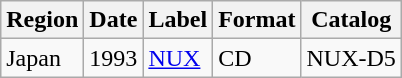<table class="wikitable">
<tr>
<th>Region</th>
<th>Date</th>
<th>Label</th>
<th>Format</th>
<th>Catalog</th>
</tr>
<tr>
<td>Japan</td>
<td>1993</td>
<td><a href='#'>NUX</a></td>
<td>CD</td>
<td>NUX-D5</td>
</tr>
</table>
